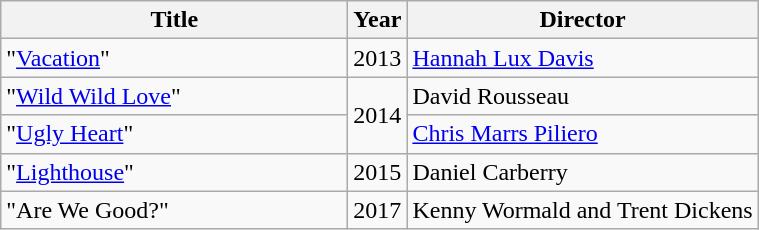<table class="wikitable">
<tr>
<th scope="col" style="width:14em;">Title</th>
<th>Year</th>
<th>Director</th>
</tr>
<tr>
<td scope="row">"<a href='#'>Vacation</a>"</td>
<td>2013</td>
<td><a href='#'>Hannah Lux Davis</a></td>
</tr>
<tr>
<td scope="row">"<a href='#'>Wild Wild Love</a>"</td>
<td rowspan="2">2014</td>
<td>David Rousseau</td>
</tr>
<tr>
<td scope="row">"<a href='#'>Ugly Heart</a>"</td>
<td><a href='#'>Chris Marrs Piliero</a></td>
</tr>
<tr>
<td scope="row">"<a href='#'>Lighthouse</a>"</td>
<td>2015</td>
<td>Daniel Carberry</td>
</tr>
<tr>
<td scope="row">"Are We Good?"</td>
<td>2017</td>
<td>Kenny Wormald and Trent Dickens</td>
</tr>
</table>
